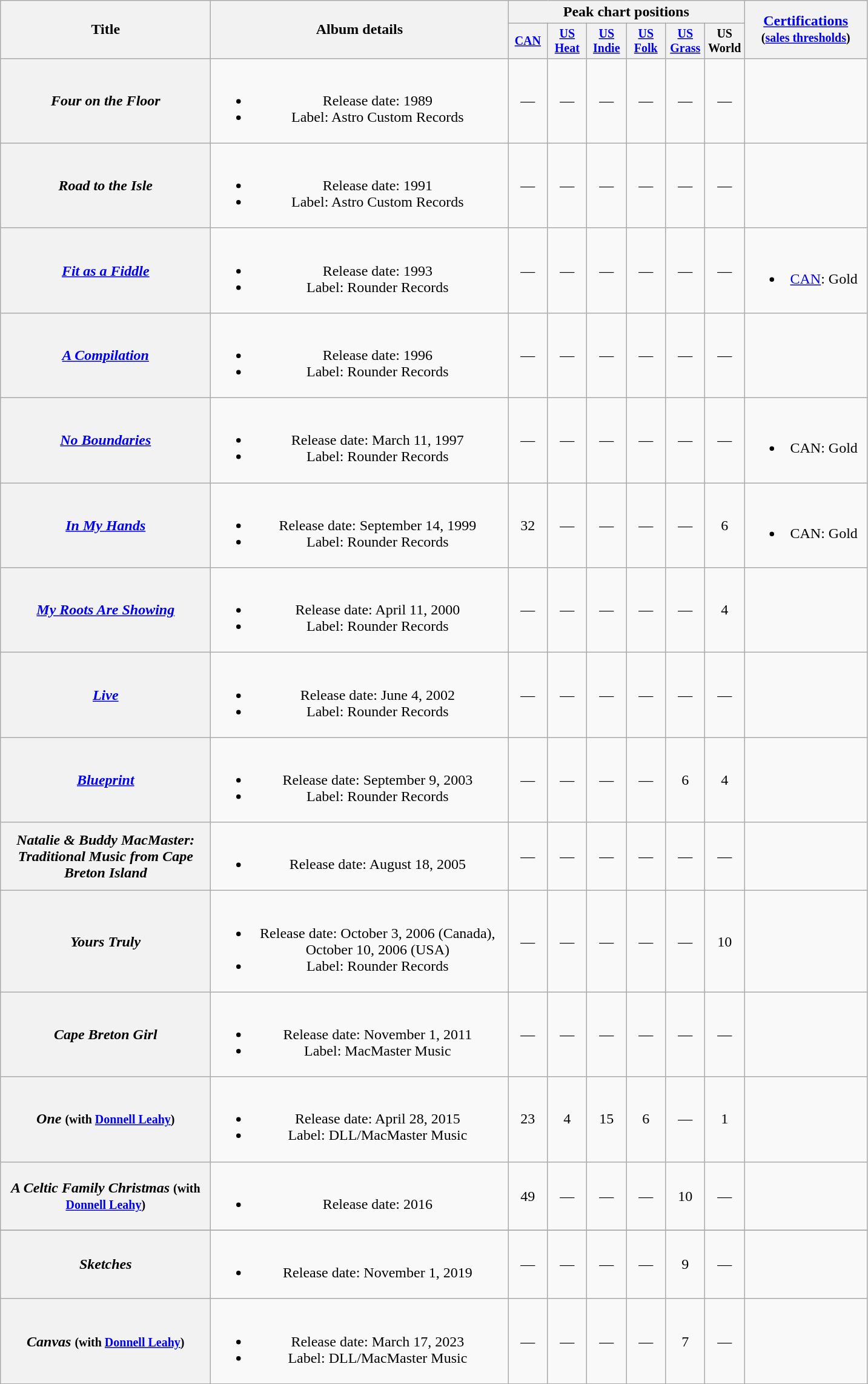<table class="wikitable plainrowheaders" style="text-align:center;">
<tr>
<th rowspan="2" style="width:14em;">Title</th>
<th rowspan="2" style="width:20em;">Album details</th>
<th colspan="6">Peak chart positions</th>
<th rowspan="2" style="width:8em;"><a href='#'>Certifications</a><br><small>(<a href='#'>sales thresholds</a>)</small></th>
</tr>
<tr style="font-size:smaller;">
<th width="37"><a href='#'>CAN</a></th>
<th width="37"><a href='#'>US Heat</a></th>
<th width="37"><a href='#'>US Indie</a></th>
<th width="37"><a href='#'>US Folk</a></th>
<th width="37"><a href='#'>US Grass</a></th>
<th width="37">US World</th>
</tr>
<tr>
<th scope="row"><em>Four on the Floor</em></th>
<td><br><ul><li>Release date: 1989</li><li>Label: Astro Custom Records</li></ul></td>
<td>—</td>
<td>—</td>
<td>—</td>
<td>—</td>
<td>—</td>
<td>—</td>
<td></td>
</tr>
<tr>
<th scope="row"><em>Road to the Isle</em></th>
<td><br><ul><li>Release date: 1991</li><li>Label: Astro Custom Records</li></ul></td>
<td>—</td>
<td>—</td>
<td>—</td>
<td>—</td>
<td>—</td>
<td>—</td>
<td></td>
</tr>
<tr>
<th scope="row"><em><a href='#'>Fit as a Fiddle</a></em></th>
<td><br><ul><li>Release date: 1993</li><li>Label: Rounder Records</li></ul></td>
<td>—</td>
<td>—</td>
<td>—</td>
<td>—</td>
<td>—</td>
<td>—</td>
<td><br><ul><li><a href='#'>CAN</a>: Gold</li></ul></td>
</tr>
<tr>
<th scope="row"><em><a href='#'>A Compilation</a></em></th>
<td><br><ul><li>Release date: 1996</li><li>Label: Rounder Records</li></ul></td>
<td>—</td>
<td>—</td>
<td>—</td>
<td>—</td>
<td>—</td>
<td>—</td>
<td></td>
</tr>
<tr>
<th scope="row"><em><a href='#'>No Boundaries</a></em></th>
<td><br><ul><li>Release date: March 11, 1997</li><li>Label: Rounder Records</li></ul></td>
<td>—</td>
<td>—</td>
<td>—</td>
<td>—</td>
<td>—</td>
<td>—</td>
<td><br><ul><li>CAN: Gold</li></ul></td>
</tr>
<tr>
<th scope="row"><em><a href='#'>In My Hands</a></em></th>
<td><br><ul><li>Release date: September 14, 1999</li><li>Label: Rounder Records</li></ul></td>
<td>32</td>
<td>—</td>
<td>—</td>
<td>—</td>
<td>—</td>
<td>6</td>
<td><br><ul><li>CAN: Gold</li></ul></td>
</tr>
<tr>
<th scope="row"><em><a href='#'>My Roots Are Showing</a></em></th>
<td><br><ul><li>Release date: April 11, 2000</li><li>Label: Rounder Records</li></ul></td>
<td>—</td>
<td>—</td>
<td>—</td>
<td>—</td>
<td>—</td>
<td>4</td>
<td></td>
</tr>
<tr>
<th scope="row"><em><a href='#'>Live</a></em></th>
<td><br><ul><li>Release date: June 4, 2002</li><li>Label: Rounder Records</li></ul></td>
<td>—</td>
<td>—</td>
<td>—</td>
<td>—</td>
<td>—</td>
<td>—</td>
<td></td>
</tr>
<tr>
<th scope="row"><em><a href='#'>Blueprint</a></em></th>
<td><br><ul><li>Release date: September 9, 2003</li><li>Label: Rounder Records</li></ul></td>
<td>—</td>
<td>—</td>
<td>—</td>
<td>—</td>
<td>6</td>
<td>4</td>
<td></td>
</tr>
<tr>
<th scope="row"><em>Natalie & Buddy MacMaster: Traditional Music from Cape Breton Island</em></th>
<td><br><ul><li>Release date: August 18, 2005</li></ul></td>
<td>—</td>
<td>—</td>
<td>—</td>
<td>—</td>
<td>—</td>
<td>—</td>
<td></td>
</tr>
<tr>
<th scope="row"><em>Yours Truly</em></th>
<td><br><ul><li>Release date: October 3, 2006 (Canada), October 10, 2006 (USA)</li><li>Label: Rounder Records</li></ul></td>
<td>—</td>
<td>—</td>
<td>—</td>
<td>—</td>
<td>—</td>
<td>10</td>
<td></td>
</tr>
<tr>
<th scope="row"><em>Cape Breton Girl</em></th>
<td><br><ul><li>Release date: November 1, 2011</li><li>Label: MacMaster Music</li></ul></td>
<td>—</td>
<td>—</td>
<td>—</td>
<td>—</td>
<td>—</td>
<td>—</td>
<td></td>
</tr>
<tr>
<th scope="row"><em>One</em> <small>(with <a href='#'>Donnell Leahy</a>)</small></th>
<td><br><ul><li>Release date: April 28, 2015</li><li>Label: DLL/MacMaster Music</li></ul></td>
<td>23</td>
<td>4</td>
<td>15</td>
<td>6</td>
<td>—</td>
<td>1</td>
<td></td>
</tr>
<tr>
<th scope="row"><em>A Celtic Family Christmas</em> <small>(with <a href='#'>Donnell Leahy</a>)</small></th>
<td><br><ul><li>Release date: 2016</li></ul></td>
<td>49</td>
<td>—</td>
<td>—</td>
<td>—</td>
<td>10</td>
<td>—</td>
<td></td>
</tr>
<tr>
</tr>
<tr | colspan="8" style="font-size:8pt"| "—" denotes releases that did not chart>
</tr>
<tr>
<th scope="row"><em>Sketches</em></th>
<td><br><ul><li>Release date: November 1, 2019</li></ul></td>
<td>—</td>
<td>—</td>
<td>—</td>
<td>—</td>
<td>9</td>
<td>—</td>
<td></td>
</tr>
<tr>
<th scope="row"><em>Canvas</em> <small>(with <a href='#'>Donnell Leahy</a>)</small></th>
<td><br><ul><li>Release date: March 17, 2023</li><li>Label: DLL/MacMaster Music</li></ul></td>
<td>—</td>
<td>—</td>
<td>—</td>
<td>—</td>
<td>7</td>
<td>—</td>
<td></td>
</tr>
<tr>
</tr>
<tr | colspan="8" style="font-size:8pt"| "—" denotes releases that did not chart>
</tr>
<tr>
</tr>
</table>
